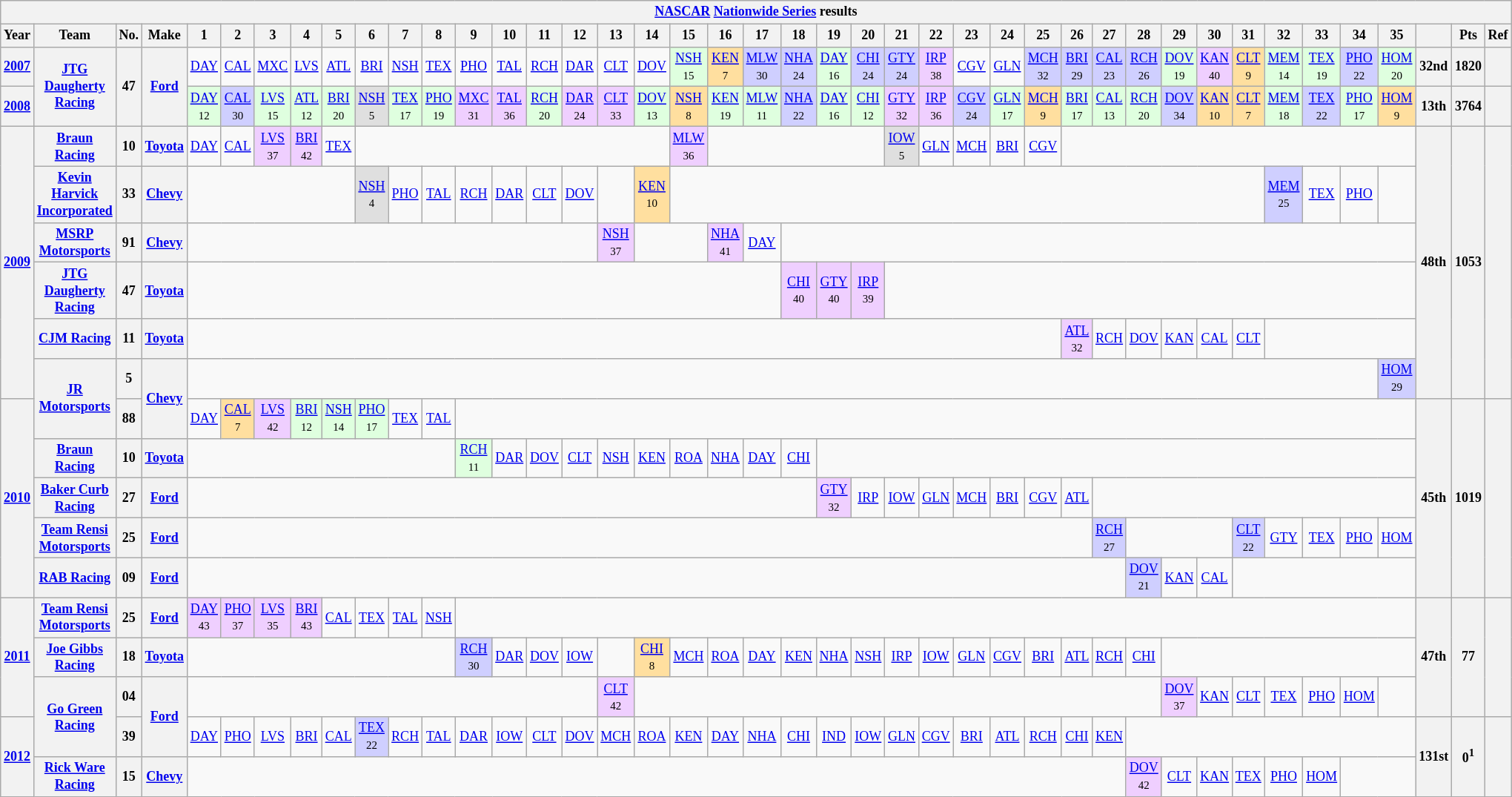<table class="wikitable" style="text-align:center; font-size:75%">
<tr>
<th colspan=45><a href='#'>NASCAR</a> <a href='#'>Nationwide Series</a> results</th>
</tr>
<tr>
<th>Year</th>
<th>Team</th>
<th>No.</th>
<th>Make</th>
<th>1</th>
<th>2</th>
<th>3</th>
<th>4</th>
<th>5</th>
<th>6</th>
<th>7</th>
<th>8</th>
<th>9</th>
<th>10</th>
<th>11</th>
<th>12</th>
<th>13</th>
<th>14</th>
<th>15</th>
<th>16</th>
<th>17</th>
<th>18</th>
<th>19</th>
<th>20</th>
<th>21</th>
<th>22</th>
<th>23</th>
<th>24</th>
<th>25</th>
<th>26</th>
<th>27</th>
<th>28</th>
<th>29</th>
<th>30</th>
<th>31</th>
<th>32</th>
<th>33</th>
<th>34</th>
<th>35</th>
<th></th>
<th>Pts</th>
<th>Ref</th>
</tr>
<tr>
<th><a href='#'>2007</a></th>
<th rowspan=2><a href='#'>JTG Daugherty Racing</a></th>
<th rowspan=2>47</th>
<th rowspan=2><a href='#'>Ford</a></th>
<td><a href='#'>DAY</a></td>
<td><a href='#'>CAL</a></td>
<td><a href='#'>MXC</a></td>
<td><a href='#'>LVS</a></td>
<td><a href='#'>ATL</a></td>
<td><a href='#'>BRI</a></td>
<td><a href='#'>NSH</a></td>
<td><a href='#'>TEX</a></td>
<td><a href='#'>PHO</a></td>
<td><a href='#'>TAL</a></td>
<td><a href='#'>RCH</a></td>
<td><a href='#'>DAR</a></td>
<td><a href='#'>CLT</a></td>
<td><a href='#'>DOV</a></td>
<td style="background:#DFFFDF;"><a href='#'>NSH</a><br><small>15</small></td>
<td style="background:#FFDF9F;"><a href='#'>KEN</a><br><small>7</small></td>
<td style="background:#CFCFFF;"><a href='#'>MLW</a><br><small>30</small></td>
<td style="background:#CFCFFF;"><a href='#'>NHA</a><br><small>24</small></td>
<td style="background:#DFFFDF;"><a href='#'>DAY</a><br><small>16</small></td>
<td style="background:#CFCFFF;"><a href='#'>CHI</a><br><small>24</small></td>
<td style="background:#CFCFFF;"><a href='#'>GTY</a><br><small>24</small></td>
<td style="background:#EFCFFF;"><a href='#'>IRP</a><br><small>38</small></td>
<td><a href='#'>CGV</a></td>
<td><a href='#'>GLN</a></td>
<td style="background:#CFCFFF;"><a href='#'>MCH</a><br><small>32</small></td>
<td style="background:#CFCFFF;"><a href='#'>BRI</a><br><small>29</small></td>
<td style="background:#CFCFFF;"><a href='#'>CAL</a><br><small>23</small></td>
<td style="background:#CFCFFF;"><a href='#'>RCH</a><br><small>26</small></td>
<td style="background:#DFFFDF;"><a href='#'>DOV</a><br><small>19</small></td>
<td style="background:#EFCFFF;"><a href='#'>KAN</a><br><small>40</small></td>
<td style="background:#FFDF9F;"><a href='#'>CLT</a><br><small>9</small></td>
<td style="background:#DFFFDF;"><a href='#'>MEM</a><br><small>14</small></td>
<td style="background:#DFFFDF;"><a href='#'>TEX</a><br><small>19</small></td>
<td style="background:#CFCFFF;"><a href='#'>PHO</a><br><small>22</small></td>
<td style="background:#DFFFDF;"><a href='#'>HOM</a><br><small>20</small></td>
<th>32nd</th>
<th>1820</th>
<th></th>
</tr>
<tr>
<th><a href='#'>2008</a></th>
<td style="background:#DFFFDF;"><a href='#'>DAY</a><br><small>12</small></td>
<td style="background:#CFCFFF;"><a href='#'>CAL</a><br><small>30</small></td>
<td style="background:#DFFFDF;"><a href='#'>LVS</a><br><small>15</small></td>
<td style="background:#DFFFDF;"><a href='#'>ATL</a><br><small>12</small></td>
<td style="background:#DFFFDF;"><a href='#'>BRI</a><br><small>20</small></td>
<td style="background:#DFDFDF;"><a href='#'>NSH</a><br><small>5</small></td>
<td style="background:#DFFFDF;"><a href='#'>TEX</a><br><small>17</small></td>
<td style="background:#DFFFDF;"><a href='#'>PHO</a><br><small>19</small></td>
<td style="background:#EFCFFF;"><a href='#'>MXC</a><br><small>31</small></td>
<td style="background:#EFCFFF;"><a href='#'>TAL</a><br><small>36</small></td>
<td style="background:#DFFFDF;"><a href='#'>RCH</a><br><small>20</small></td>
<td style="background:#EFCFFF;"><a href='#'>DAR</a><br><small>24</small></td>
<td style="background:#EFCFFF;"><a href='#'>CLT</a><br><small>33</small></td>
<td style="background:#DFFFDF;"><a href='#'>DOV</a><br><small>13</small></td>
<td style="background:#FFDF9F;"><a href='#'>NSH</a><br><small>8</small></td>
<td style="background:#DFFFDF;"><a href='#'>KEN</a><br><small>19</small></td>
<td style="background:#DFFFDF;"><a href='#'>MLW</a><br><small>11</small></td>
<td style="background:#CFCFFF;"><a href='#'>NHA</a><br><small>22</small></td>
<td style="background:#DFFFDF;"><a href='#'>DAY</a><br><small>16</small></td>
<td style="background:#DFFFDF;"><a href='#'>CHI</a><br><small>12</small></td>
<td style="background:#EFCFFF;"><a href='#'>GTY</a><br><small>32</small></td>
<td style="background:#EFCFFF;"><a href='#'>IRP</a><br><small>36</small></td>
<td style="background:#CFCFFF;"><a href='#'>CGV</a><br><small>24</small></td>
<td style="background:#DFFFDF;"><a href='#'>GLN</a><br><small>17</small></td>
<td style="background:#FFDF9F;"><a href='#'>MCH</a><br><small>9</small></td>
<td style="background:#DFFFDF;"><a href='#'>BRI</a><br><small>17</small></td>
<td style="background:#DFFFDF;"><a href='#'>CAL</a><br><small>13</small></td>
<td style="background:#DFFFDF;"><a href='#'>RCH</a><br><small>20</small></td>
<td style="background:#CFCFFF;"><a href='#'>DOV</a><br><small>34</small></td>
<td style="background:#FFDF9F;"><a href='#'>KAN</a><br><small>10</small></td>
<td style="background:#FFDF9F;"><a href='#'>CLT</a><br><small>7</small></td>
<td style="background:#DFFFDF;"><a href='#'>MEM</a><br><small>18</small></td>
<td style="background:#CFCFFF;"><a href='#'>TEX</a><br><small>22</small></td>
<td style="background:#DFFFDF;"><a href='#'>PHO</a><br><small>17</small></td>
<td style="background:#FFDF9F;"><a href='#'>HOM</a><br><small>9</small></td>
<th>13th</th>
<th>3764</th>
<th></th>
</tr>
<tr>
<th rowspan=6><a href='#'>2009</a></th>
<th><a href='#'>Braun Racing</a></th>
<th>10</th>
<th><a href='#'>Toyota</a></th>
<td><a href='#'>DAY</a></td>
<td><a href='#'>CAL</a></td>
<td style="background:#EFCFFF;"><a href='#'>LVS</a><br><small>37</small></td>
<td style="background:#EFCFFF;"><a href='#'>BRI</a><br><small>42</small></td>
<td><a href='#'>TEX</a></td>
<td colspan=9></td>
<td style="background:#EFCFFF;"><a href='#'>MLW</a><br><small>36</small></td>
<td colspan=5></td>
<td style="background:#DFDFDF;"><a href='#'>IOW</a><br><small>5</small></td>
<td><a href='#'>GLN</a></td>
<td><a href='#'>MCH</a></td>
<td><a href='#'>BRI</a></td>
<td><a href='#'>CGV</a></td>
<td colspan=10></td>
<th rowspan=6>48th</th>
<th rowspan=6>1053</th>
<th rowspan=6></th>
</tr>
<tr>
<th><a href='#'>Kevin Harvick Incorporated</a></th>
<th>33</th>
<th><a href='#'>Chevy</a></th>
<td colspan=5></td>
<td style="background:#DFDFDF;"><a href='#'>NSH</a><br><small>4</small></td>
<td><a href='#'>PHO</a></td>
<td><a href='#'>TAL</a></td>
<td><a href='#'>RCH</a></td>
<td><a href='#'>DAR</a></td>
<td><a href='#'>CLT</a></td>
<td><a href='#'>DOV</a></td>
<td></td>
<td style="background:#FFDF9F;"><a href='#'>KEN</a><br><small>10</small></td>
<td colspan=17></td>
<td style="background:#CFCFFF;"><a href='#'>MEM</a><br><small>25</small></td>
<td><a href='#'>TEX</a></td>
<td><a href='#'>PHO</a></td>
<td></td>
</tr>
<tr>
<th><a href='#'>MSRP Motorsports</a></th>
<th>91</th>
<th><a href='#'>Chevy</a></th>
<td colspan=12></td>
<td style="background:#EFCFFF;"><a href='#'>NSH</a><br><small>37</small></td>
<td colspan=2></td>
<td style="background:#EFCFFF;"><a href='#'>NHA</a><br><small>41</small></td>
<td><a href='#'>DAY</a></td>
<td colspan=18></td>
</tr>
<tr>
<th><a href='#'>JTG Daugherty Racing</a></th>
<th>47</th>
<th><a href='#'>Toyota</a></th>
<td colspan=17></td>
<td style="background:#EFCFFF;"><a href='#'>CHI</a><br><small>40</small></td>
<td style="background:#EFCFFF;"><a href='#'>GTY</a><br><small>40</small></td>
<td style="background:#EFCFFF;"><a href='#'>IRP</a><br><small>39</small></td>
<td colspan=15></td>
</tr>
<tr>
<th><a href='#'>CJM Racing</a></th>
<th>11</th>
<th><a href='#'>Toyota</a></th>
<td colspan=25></td>
<td style="background:#EFCFFF;"><a href='#'>ATL</a><br><small>32</small></td>
<td><a href='#'>RCH</a></td>
<td><a href='#'>DOV</a></td>
<td><a href='#'>KAN</a></td>
<td><a href='#'>CAL</a></td>
<td><a href='#'>CLT</a></td>
<td colspan=4></td>
</tr>
<tr>
<th rowspan=2><a href='#'>JR Motorsports</a></th>
<th>5</th>
<th rowspan=2><a href='#'>Chevy</a></th>
<td colspan=34></td>
<td style="background:#CFCFFF;"><a href='#'>HOM</a><br><small>29</small></td>
</tr>
<tr>
<th rowspan=5><a href='#'>2010</a></th>
<th>88</th>
<td><a href='#'>DAY</a></td>
<td style="background:#FFDF9F;"><a href='#'>CAL</a><br><small>7</small></td>
<td style="background:#EFCFFF;"><a href='#'>LVS</a><br><small>42</small></td>
<td style="background:#DFFFDF;"><a href='#'>BRI</a><br><small>12</small></td>
<td style="background:#DFFFDF;"><a href='#'>NSH</a><br><small>14</small></td>
<td style="background:#DFFFDF;"><a href='#'>PHO</a><br><small>17</small></td>
<td><a href='#'>TEX</a></td>
<td><a href='#'>TAL</a></td>
<td colspan=27></td>
<th rowspan=5>45th</th>
<th rowspan=5>1019</th>
<th rowspan=5></th>
</tr>
<tr>
<th><a href='#'>Braun Racing</a></th>
<th>10</th>
<th><a href='#'>Toyota</a></th>
<td colspan=8></td>
<td style="background:#DFFFDF;"><a href='#'>RCH</a><br><small>11</small></td>
<td><a href='#'>DAR</a></td>
<td><a href='#'>DOV</a></td>
<td><a href='#'>CLT</a></td>
<td><a href='#'>NSH</a></td>
<td><a href='#'>KEN</a></td>
<td><a href='#'>ROA</a></td>
<td><a href='#'>NHA</a></td>
<td><a href='#'>DAY</a></td>
<td><a href='#'>CHI</a></td>
<td colspan=17></td>
</tr>
<tr>
<th><a href='#'>Baker Curb Racing</a></th>
<th>27</th>
<th><a href='#'>Ford</a></th>
<td colspan=18></td>
<td style="background:#EFCFFF;"><a href='#'>GTY</a><br><small>32</small></td>
<td><a href='#'>IRP</a></td>
<td><a href='#'>IOW</a></td>
<td><a href='#'>GLN</a></td>
<td><a href='#'>MCH</a></td>
<td><a href='#'>BRI</a></td>
<td><a href='#'>CGV</a></td>
<td><a href='#'>ATL</a></td>
<td colspan=9></td>
</tr>
<tr>
<th><a href='#'>Team Rensi Motorsports</a></th>
<th>25</th>
<th><a href='#'>Ford</a></th>
<td colspan=26></td>
<td style="background:#CFCFFF;"><a href='#'>RCH</a><br><small>27</small></td>
<td colspan=3></td>
<td style="background:#CFCFFF;"><a href='#'>CLT</a><br><small>22</small></td>
<td><a href='#'>GTY</a></td>
<td><a href='#'>TEX</a></td>
<td><a href='#'>PHO</a></td>
<td><a href='#'>HOM</a></td>
</tr>
<tr>
<th><a href='#'>RAB Racing</a></th>
<th>09</th>
<th><a href='#'>Ford</a></th>
<td colspan=27></td>
<td style="background:#CFCFFF;"><a href='#'>DOV</a><br><small>21</small></td>
<td><a href='#'>KAN</a></td>
<td><a href='#'>CAL</a></td>
<td colspan=5></td>
</tr>
<tr>
<th rowspan=3><a href='#'>2011</a></th>
<th><a href='#'>Team Rensi Motorsports</a></th>
<th>25</th>
<th><a href='#'>Ford</a></th>
<td style="background:#EFCFFF;"><a href='#'>DAY</a><br><small>43</small></td>
<td style="background:#EFCFFF;"><a href='#'>PHO</a><br><small>37</small></td>
<td style="background:#EFCFFF;"><a href='#'>LVS</a><br><small>35</small></td>
<td style="background:#EFCFFF;"><a href='#'>BRI</a><br><small>43</small></td>
<td><a href='#'>CAL</a></td>
<td><a href='#'>TEX</a></td>
<td><a href='#'>TAL</a></td>
<td><a href='#'>NSH</a></td>
<td colspan=27></td>
<th rowspan=3>47th</th>
<th rowspan=3>77</th>
<th rowspan=3></th>
</tr>
<tr>
<th><a href='#'>Joe Gibbs Racing</a></th>
<th>18</th>
<th><a href='#'>Toyota</a></th>
<td colspan=8></td>
<td style="background:#CFCFFF;"><a href='#'>RCH</a><br><small>30</small></td>
<td><a href='#'>DAR</a></td>
<td><a href='#'>DOV</a></td>
<td><a href='#'>IOW</a></td>
<td></td>
<td style="background:#FFDF9F;"><a href='#'>CHI</a><br><small>8</small></td>
<td><a href='#'>MCH</a></td>
<td><a href='#'>ROA</a></td>
<td><a href='#'>DAY</a></td>
<td><a href='#'>KEN</a></td>
<td><a href='#'>NHA</a></td>
<td><a href='#'>NSH</a></td>
<td><a href='#'>IRP</a></td>
<td><a href='#'>IOW</a></td>
<td><a href='#'>GLN</a></td>
<td><a href='#'>CGV</a></td>
<td><a href='#'>BRI</a></td>
<td><a href='#'>ATL</a></td>
<td><a href='#'>RCH</a></td>
<td><a href='#'>CHI</a></td>
<td colspan=7></td>
</tr>
<tr>
<th rowspan=2><a href='#'>Go Green Racing</a></th>
<th>04</th>
<th rowspan=2><a href='#'>Ford</a></th>
<td colspan=12></td>
<td style="background:#EFCFFF;"><a href='#'>CLT</a><br><small>42</small></td>
<td colspan=15></td>
<td style="background:#EFCFFF;"><a href='#'>DOV</a><br><small>37</small></td>
<td><a href='#'>KAN</a></td>
<td><a href='#'>CLT</a></td>
<td><a href='#'>TEX</a></td>
<td><a href='#'>PHO</a></td>
<td><a href='#'>HOM</a></td>
<td></td>
</tr>
<tr>
<th rowspan=2><a href='#'>2012</a></th>
<th>39</th>
<td><a href='#'>DAY</a></td>
<td><a href='#'>PHO</a></td>
<td><a href='#'>LVS</a></td>
<td><a href='#'>BRI</a></td>
<td><a href='#'>CAL</a></td>
<td style="background:#CFCFFF;"><a href='#'>TEX</a><br><small>22</small></td>
<td><a href='#'>RCH</a></td>
<td><a href='#'>TAL</a></td>
<td><a href='#'>DAR</a></td>
<td><a href='#'>IOW</a></td>
<td><a href='#'>CLT</a></td>
<td><a href='#'>DOV</a></td>
<td><a href='#'>MCH</a></td>
<td><a href='#'>ROA</a></td>
<td><a href='#'>KEN</a></td>
<td><a href='#'>DAY</a></td>
<td><a href='#'>NHA</a></td>
<td><a href='#'>CHI</a></td>
<td><a href='#'>IND</a></td>
<td><a href='#'>IOW</a></td>
<td><a href='#'>GLN</a></td>
<td><a href='#'>CGV</a></td>
<td><a href='#'>BRI</a></td>
<td><a href='#'>ATL</a></td>
<td><a href='#'>RCH</a></td>
<td><a href='#'>CHI</a></td>
<td><a href='#'>KEN</a></td>
<td colspan=8></td>
<th rowspan=2>131st</th>
<th rowspan=2>0<sup>1</sup></th>
<th rowspan=2></th>
</tr>
<tr>
<th><a href='#'>Rick Ware Racing</a></th>
<th>15</th>
<th><a href='#'>Chevy</a></th>
<td colspan=27></td>
<td style="background:#EFCFFF;"><a href='#'>DOV</a><br><small>42</small></td>
<td><a href='#'>CLT</a></td>
<td><a href='#'>KAN</a></td>
<td><a href='#'>TEX</a></td>
<td><a href='#'>PHO</a></td>
<td><a href='#'>HOM</a></td>
<td colspan=2></td>
</tr>
</table>
